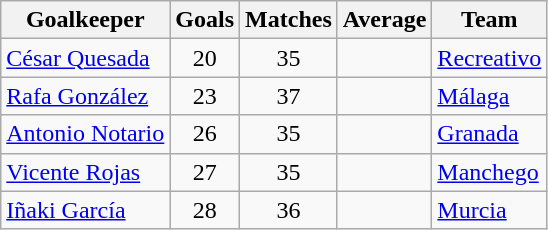<table class="wikitable sortable">
<tr>
<th>Goalkeeper</th>
<th>Goals</th>
<th>Matches</th>
<th>Average</th>
<th>Team</th>
</tr>
<tr>
<td> <a href='#'>César Quesada</a></td>
<td align=center>20</td>
<td align=center>35</td>
<td align=center></td>
<td><a href='#'>Recreativo</a></td>
</tr>
<tr>
<td> <a href='#'>Rafa González</a></td>
<td align=center>23</td>
<td align=center>37</td>
<td align=center></td>
<td><a href='#'>Málaga</a></td>
</tr>
<tr>
<td> <a href='#'>Antonio Notario</a></td>
<td align=center>26</td>
<td align=center>35</td>
<td align=center></td>
<td><a href='#'>Granada</a></td>
</tr>
<tr>
<td> <a href='#'>Vicente Rojas</a></td>
<td align=center>27</td>
<td align=center>35</td>
<td align=center></td>
<td><a href='#'>Manchego</a></td>
</tr>
<tr>
<td> <a href='#'>Iñaki García</a></td>
<td align=center>28</td>
<td align=center>36</td>
<td align=center></td>
<td><a href='#'>Murcia</a></td>
</tr>
</table>
